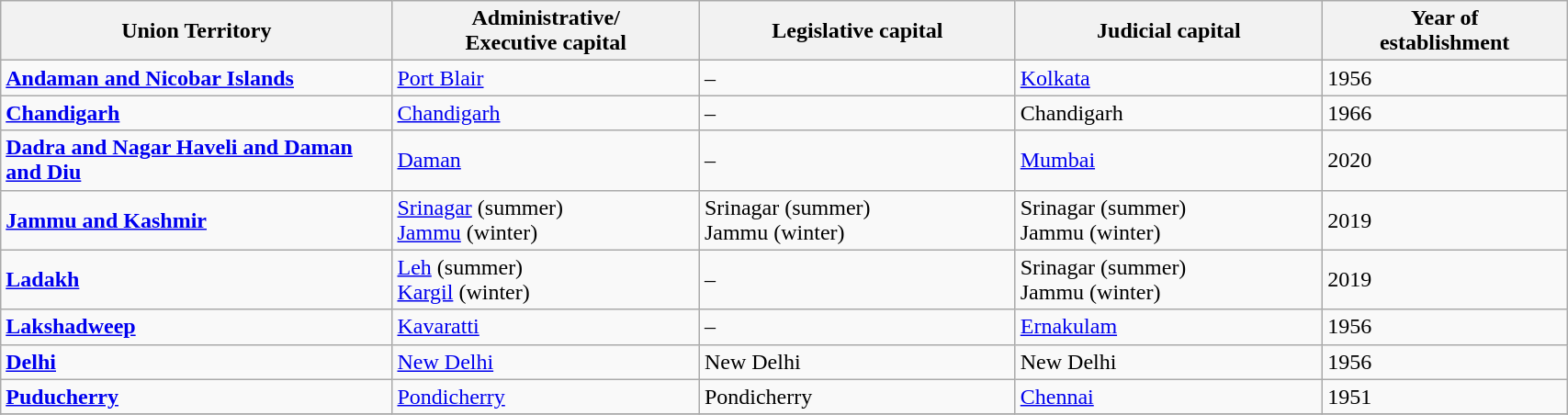<table class="wikitable sortable" width="90%">
<tr>
<th width="25%">Union Territory</th>
<th>Administrative/<br>Executive capital</th>
<th>Legislative capital</th>
<th>Judicial capital</th>
<th>Year of<br>establishment</th>
</tr>
<tr>
<td><strong><a href='#'>Andaman and Nicobar Islands</a></strong></td>
<td><a href='#'>Port Blair</a></td>
<td>–</td>
<td><a href='#'>Kolkata</a></td>
<td>1956</td>
</tr>
<tr>
<td><strong><a href='#'>Chandigarh</a></strong></td>
<td><a href='#'>Chandigarh</a></td>
<td>–</td>
<td>Chandigarh</td>
<td>1966</td>
</tr>
<tr>
<td><strong><a href='#'>Dadra and Nagar Haveli and Daman and Diu</a></strong></td>
<td><a href='#'>Daman</a></td>
<td>–</td>
<td><a href='#'>Mumbai</a></td>
<td>2020</td>
</tr>
<tr>
<td><a href='#'><strong>Jammu and Kashmir</strong></a></td>
<td><a href='#'>Srinagar</a> (summer)<br><a href='#'>Jammu</a> (winter)</td>
<td>Srinagar (summer)<br>Jammu (winter)</td>
<td>Srinagar (summer)<br>Jammu (winter)</td>
<td>2019</td>
</tr>
<tr>
<td><strong><a href='#'>Ladakh</a></strong></td>
<td><a href='#'>Leh</a> (summer)<br><a href='#'>Kargil</a> (winter)</td>
<td>–</td>
<td>Srinagar (summer)<br>Jammu (winter)</td>
<td>2019</td>
</tr>
<tr>
<td><strong><a href='#'>Lakshadweep</a></strong></td>
<td><a href='#'>Kavaratti</a></td>
<td>–</td>
<td><a href='#'>Ernakulam</a></td>
<td>1956</td>
</tr>
<tr>
<td><strong><a href='#'>Delhi</a></strong></td>
<td><a href='#'>New Delhi</a></td>
<td>New Delhi</td>
<td>New Delhi</td>
<td>1956</td>
</tr>
<tr>
<td><a href='#'><strong>Puducherry</strong></a></td>
<td><a href='#'>Pondicherry</a></td>
<td>Pondicherry</td>
<td><a href='#'>Chennai</a></td>
<td>1951</td>
</tr>
<tr>
</tr>
</table>
